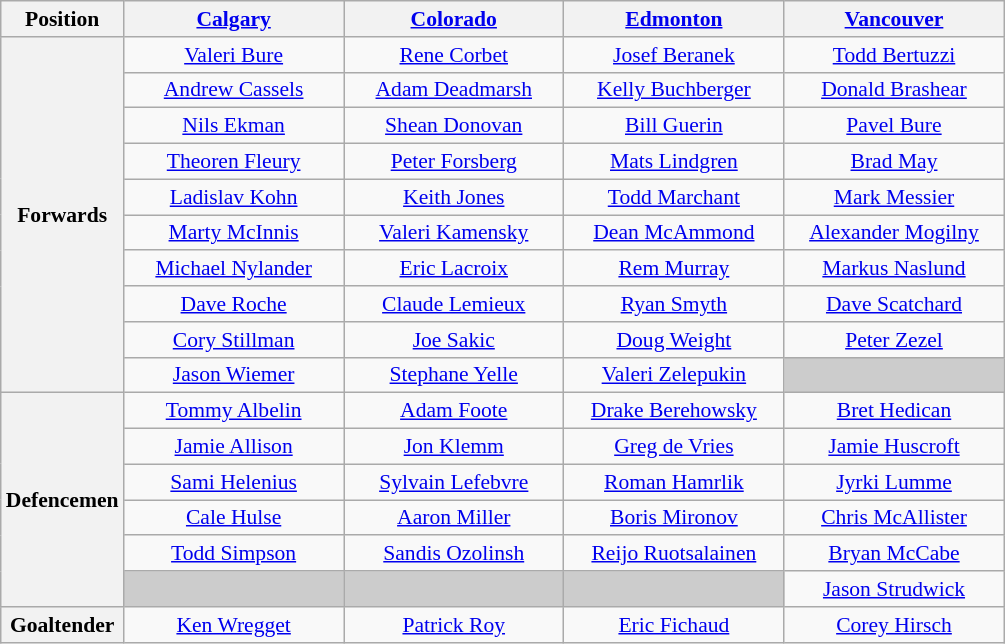<table class="wikitable" style="font-size:90%;text-align:center;">
<tr>
<th scope=col>Position</th>
<th scope=col width="140"><a href='#'>Calgary</a></th>
<th scope=col width="140"><a href='#'>Colorado</a></th>
<th scope=col width="140"><a href='#'>Edmonton</a></th>
<th scope=col width="140"><a href='#'>Vancouver</a></th>
</tr>
<tr>
<th scope="row" rowspan="10">Forwards</th>
<td><a href='#'>Valeri Bure</a></td>
<td><a href='#'>Rene Corbet</a></td>
<td><a href='#'>Josef Beranek</a></td>
<td><a href='#'>Todd Bertuzzi</a></td>
</tr>
<tr>
<td><a href='#'>Andrew Cassels</a></td>
<td><a href='#'>Adam Deadmarsh</a></td>
<td><a href='#'>Kelly Buchberger</a></td>
<td><a href='#'>Donald Brashear</a></td>
</tr>
<tr>
<td><a href='#'>Nils Ekman</a></td>
<td><a href='#'>Shean Donovan</a></td>
<td><a href='#'>Bill Guerin</a></td>
<td><a href='#'>Pavel Bure</a></td>
</tr>
<tr>
<td><a href='#'>Theoren Fleury</a></td>
<td><a href='#'>Peter Forsberg</a></td>
<td><a href='#'>Mats Lindgren</a></td>
<td><a href='#'>Brad May</a></td>
</tr>
<tr>
<td><a href='#'>Ladislav Kohn</a></td>
<td><a href='#'>Keith Jones</a></td>
<td><a href='#'>Todd Marchant</a></td>
<td><a href='#'>Mark Messier</a></td>
</tr>
<tr>
<td><a href='#'>Marty McInnis</a></td>
<td><a href='#'>Valeri Kamensky</a></td>
<td><a href='#'>Dean McAmmond</a></td>
<td><a href='#'>Alexander Mogilny</a></td>
</tr>
<tr>
<td><a href='#'>Michael Nylander</a></td>
<td><a href='#'>Eric Lacroix</a></td>
<td><a href='#'>Rem Murray</a></td>
<td><a href='#'>Markus Naslund</a></td>
</tr>
<tr>
<td><a href='#'>Dave Roche</a></td>
<td><a href='#'>Claude Lemieux</a></td>
<td><a href='#'>Ryan Smyth</a></td>
<td><a href='#'>Dave Scatchard</a></td>
</tr>
<tr>
<td><a href='#'>Cory Stillman</a></td>
<td><a href='#'>Joe Sakic</a></td>
<td><a href='#'>Doug Weight</a></td>
<td><a href='#'>Peter Zezel</a></td>
</tr>
<tr>
<td><a href='#'>Jason Wiemer</a></td>
<td><a href='#'>Stephane Yelle</a></td>
<td><a href='#'>Valeri Zelepukin</a></td>
<td style="background-color:#CCCCCC"></td>
</tr>
<tr>
<th scope="row" rowspan="6">Defencemen</th>
<td><a href='#'>Tommy Albelin</a></td>
<td><a href='#'>Adam Foote</a></td>
<td><a href='#'>Drake Berehowsky</a></td>
<td><a href='#'>Bret Hedican</a></td>
</tr>
<tr>
<td><a href='#'>Jamie Allison</a></td>
<td><a href='#'>Jon Klemm</a></td>
<td><a href='#'>Greg de Vries</a></td>
<td><a href='#'>Jamie Huscroft</a></td>
</tr>
<tr>
<td><a href='#'>Sami Helenius</a></td>
<td><a href='#'>Sylvain Lefebvre</a></td>
<td><a href='#'>Roman Hamrlik</a></td>
<td><a href='#'>Jyrki Lumme</a></td>
</tr>
<tr>
<td><a href='#'>Cale Hulse</a></td>
<td><a href='#'>Aaron Miller</a></td>
<td><a href='#'>Boris Mironov</a></td>
<td><a href='#'>Chris McAllister</a></td>
</tr>
<tr>
<td><a href='#'>Todd Simpson</a></td>
<td><a href='#'>Sandis Ozolinsh</a></td>
<td><a href='#'>Reijo Ruotsalainen</a></td>
<td><a href='#'>Bryan McCabe</a></td>
</tr>
<tr>
<td style="background-color:#CCCCCC"></td>
<td style="background-color:#CCCCCC"></td>
<td style="background-color:#CCCCCC"></td>
<td><a href='#'>Jason Strudwick</a></td>
</tr>
<tr>
<th scope="row">Goaltender</th>
<td><a href='#'>Ken Wregget</a></td>
<td><a href='#'>Patrick Roy</a></td>
<td><a href='#'>Eric Fichaud</a></td>
<td><a href='#'>Corey Hirsch</a></td>
</tr>
</table>
